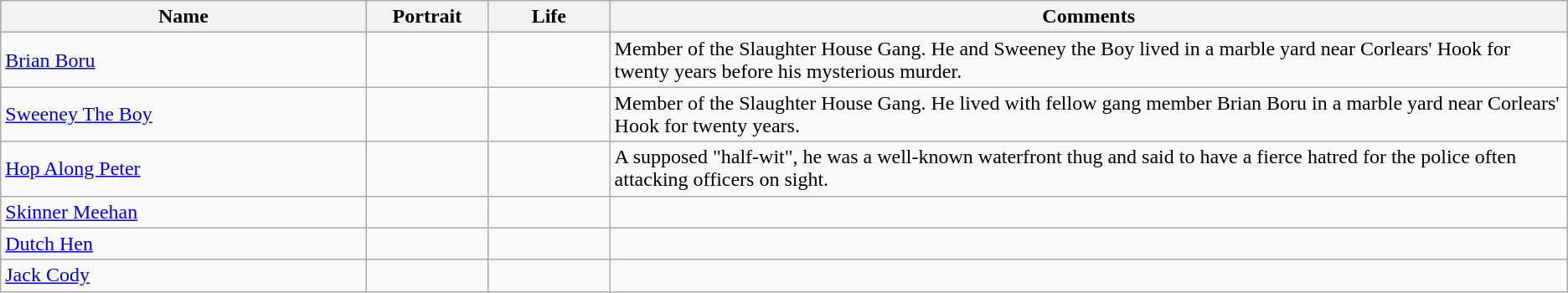<table class=wikitable>
<tr>
<th width="21%">Name</th>
<th width="7%">Portrait</th>
<th width="7%">Life</th>
<th width="55%">Comments</th>
</tr>
<tr>
<td><a href='#'>Brian Boru</a></td>
<td></td>
<td></td>
<td>Member of the Slaughter House Gang. He and Sweeney the Boy lived in a marble yard near Corlears' Hook for twenty years before his mysterious murder.</td>
</tr>
<tr>
<td><a href='#'>Sweeney The Boy</a></td>
<td></td>
<td></td>
<td>Member of the Slaughter House Gang. He lived with fellow gang member Brian Boru in a marble yard near Corlears' Hook for twenty years.</td>
</tr>
<tr>
<td><a href='#'>Hop Along Peter</a></td>
<td></td>
<td></td>
<td>A supposed "half-wit", he was a well-known waterfront thug and said to have a fierce hatred for the police often attacking officers on sight.</td>
</tr>
<tr>
<td><a href='#'>Skinner Meehan</a></td>
<td></td>
<td></td>
<td></td>
</tr>
<tr>
<td><a href='#'>Dutch Hen</a></td>
<td></td>
<td></td>
<td></td>
</tr>
<tr>
<td><a href='#'>Jack Cody</a></td>
<td></td>
<td></td>
<td></td>
</tr>
</table>
